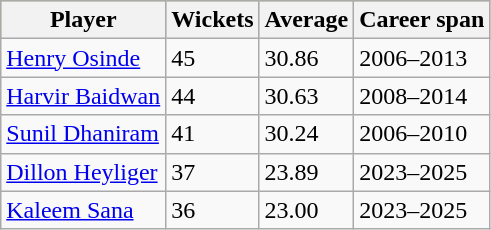<table class="wikitable">
<tr bgcolor=#bdb76b>
<th>Player</th>
<th>Wickets</th>
<th>Average</th>
<th>Career span</th>
</tr>
<tr>
<td><a href='#'>Henry Osinde</a></td>
<td>45</td>
<td>30.86</td>
<td>2006–2013</td>
</tr>
<tr>
<td><a href='#'>Harvir Baidwan</a></td>
<td>44</td>
<td>30.63</td>
<td>2008–2014</td>
</tr>
<tr>
<td><a href='#'>Sunil Dhaniram</a></td>
<td>41</td>
<td>30.24</td>
<td>2006–2010</td>
</tr>
<tr>
<td><a href='#'>Dillon Heyliger</a></td>
<td>37</td>
<td>23.89</td>
<td>2023–2025</td>
</tr>
<tr>
<td><a href='#'>Kaleem Sana</a></td>
<td>36</td>
<td>23.00</td>
<td>2023–2025</td>
</tr>
</table>
